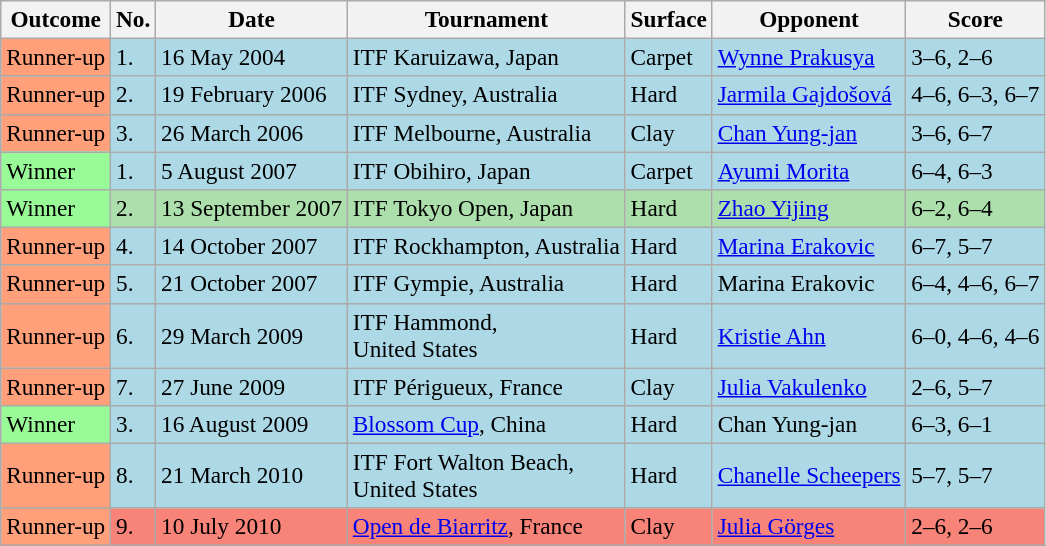<table class="sortable wikitable" style="font-size:97%;">
<tr>
<th>Outcome</th>
<th>No.</th>
<th>Date</th>
<th>Tournament</th>
<th>Surface</th>
<th>Opponent</th>
<th class="unsortable">Score</th>
</tr>
<tr style="background:lightblue;">
<td bgcolor="FFA07A">Runner-up</td>
<td>1.</td>
<td>16 May 2004</td>
<td>ITF Karuizawa, Japan</td>
<td>Carpet</td>
<td> <a href='#'>Wynne Prakusya</a></td>
<td>3–6, 2–6</td>
</tr>
<tr style="background:lightblue;">
<td bgcolor="FFA07A">Runner-up</td>
<td>2.</td>
<td>19 February 2006</td>
<td>ITF Sydney, Australia</td>
<td>Hard</td>
<td> <a href='#'>Jarmila Gajdošová</a></td>
<td>4–6, 6–3, 6–7</td>
</tr>
<tr style="background:lightblue;">
<td bgcolor="FFA07A">Runner-up</td>
<td>3.</td>
<td>26 March 2006</td>
<td>ITF Melbourne, Australia</td>
<td>Clay</td>
<td> <a href='#'>Chan Yung-jan</a></td>
<td>3–6, 6–7</td>
</tr>
<tr style="background:lightblue;">
<td bgcolor="98FB98">Winner</td>
<td>1.</td>
<td>5 August 2007</td>
<td>ITF Obihiro, Japan</td>
<td>Carpet</td>
<td> <a href='#'>Ayumi Morita</a></td>
<td>6–4, 6–3</td>
</tr>
<tr style="background:#addfad;">
<td bgcolor="98FB98">Winner</td>
<td>2.</td>
<td>13 September 2007</td>
<td>ITF Tokyo Open, Japan</td>
<td>Hard</td>
<td> <a href='#'>Zhao Yijing</a></td>
<td>6–2, 6–4</td>
</tr>
<tr style="background:lightblue;">
<td bgcolor="FFA07A">Runner-up</td>
<td>4.</td>
<td>14 October 2007</td>
<td>ITF Rockhampton, Australia</td>
<td>Hard</td>
<td> <a href='#'>Marina Erakovic</a></td>
<td>6–7, 5–7</td>
</tr>
<tr style="background:lightblue;">
<td bgcolor="FFA07A">Runner-up</td>
<td>5.</td>
<td>21 October 2007</td>
<td>ITF Gympie, Australia</td>
<td>Hard</td>
<td> Marina Erakovic</td>
<td>6–4, 4–6, 6–7</td>
</tr>
<tr style="background:lightblue;">
<td bgcolor="FFA07A">Runner-up</td>
<td>6.</td>
<td>29 March 2009</td>
<td>ITF Hammond, <br>United States</td>
<td>Hard</td>
<td> <a href='#'>Kristie Ahn</a></td>
<td>6–0, 4–6, 4–6</td>
</tr>
<tr style="background:lightblue;">
<td bgcolor="FFA07A">Runner-up</td>
<td>7.</td>
<td>27 June 2009</td>
<td>ITF Périgueux, France</td>
<td>Clay</td>
<td> <a href='#'>Julia Vakulenko</a></td>
<td>2–6, 5–7</td>
</tr>
<tr style="background:lightblue;">
<td bgcolor="98FB98">Winner</td>
<td>3.</td>
<td>16 August 2009</td>
<td><a href='#'>Blossom Cup</a>, China</td>
<td>Hard</td>
<td> Chan Yung-jan</td>
<td>6–3, 6–1</td>
</tr>
<tr style="background:lightblue;">
<td bgcolor="FFA07A">Runner-up</td>
<td>8.</td>
<td>21 March 2010</td>
<td>ITF Fort Walton Beach, <br>United States</td>
<td>Hard</td>
<td> <a href='#'>Chanelle Scheepers</a></td>
<td>5–7, 5–7</td>
</tr>
<tr style="background:#f88379;">
<td bgcolor="FFA07A">Runner-up</td>
<td>9.</td>
<td>10 July 2010</td>
<td><a href='#'>Open de Biarritz</a>, France</td>
<td>Clay</td>
<td> <a href='#'>Julia Görges</a></td>
<td>2–6, 2–6</td>
</tr>
</table>
